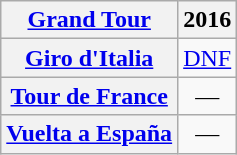<table class="wikitable plainrowheaders">
<tr>
<th scope="col"><a href='#'>Grand Tour</a></th>
<th scope="col">2016</th>
</tr>
<tr style="text-align:center;">
<th scope="row"> <a href='#'>Giro d'Italia</a></th>
<td><a href='#'>DNF</a></td>
</tr>
<tr style="text-align:center;">
<th scope="row"> <a href='#'>Tour de France</a></th>
<td>—</td>
</tr>
<tr style="text-align:center;">
<th scope="row"> <a href='#'>Vuelta a España</a></th>
<td>—</td>
</tr>
</table>
